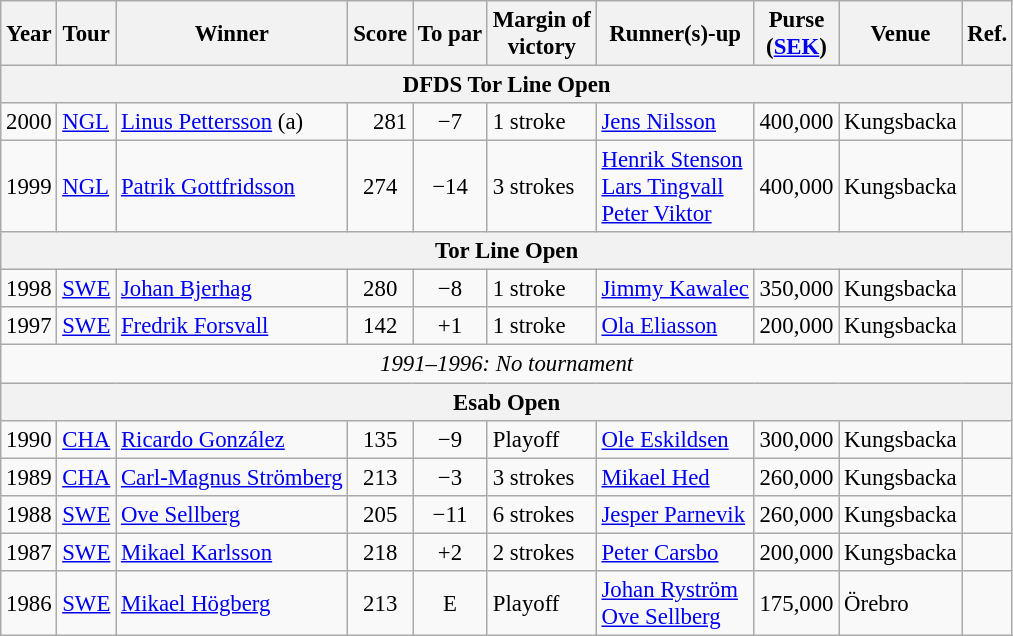<table class=wikitable style="font-size:95%">
<tr>
<th>Year</th>
<th>Tour</th>
<th>Winner</th>
<th>Score</th>
<th>To par</th>
<th>Margin of<br>victory</th>
<th>Runner(s)-up</th>
<th>Purse<br>(<a href='#'>SEK</a>)</th>
<th>Venue</th>
<th>Ref.</th>
</tr>
<tr>
<th colspan=10 align=center>DFDS Tor Line Open</th>
</tr>
<tr>
<td>2000</td>
<td><a href='#'>NGL</a></td>
<td> <a href='#'>Linus Pettersson</a> (a)</td>
<td align=right>281</td>
<td align=center>−7</td>
<td>1 stroke</td>
<td> <a href='#'>Jens Nilsson</a></td>
<td align=right>400,000</td>
<td>Kungsbacka</td>
<td></td>
</tr>
<tr>
<td>1999</td>
<td><a href='#'>NGL</a></td>
<td> <a href='#'>Patrik Gottfridsson</a></td>
<td align=center>274</td>
<td align=center>−14</td>
<td>3 strokes</td>
<td> <a href='#'>Henrik Stenson</a><br> <a href='#'>Lars Tingvall</a><br> <a href='#'>Peter Viktor</a></td>
<td align=right>400,000</td>
<td>Kungsbacka</td>
<td></td>
</tr>
<tr>
<th colspan=10 align=center>Tor Line Open</th>
</tr>
<tr>
<td>1998</td>
<td><a href='#'>SWE</a></td>
<td> <a href='#'>Johan Bjerhag</a></td>
<td align=center>280</td>
<td align=center>−8</td>
<td>1 stroke</td>
<td> <a href='#'>Jimmy Kawalec</a></td>
<td align=right>350,000</td>
<td>Kungsbacka</td>
<td></td>
</tr>
<tr>
<td>1997</td>
<td><a href='#'>SWE</a></td>
<td> <a href='#'>Fredrik Forsvall</a></td>
<td align=center>142</td>
<td align=center>+1</td>
<td>1 stroke</td>
<td> <a href='#'>Ola Eliasson</a></td>
<td align=right>200,000</td>
<td>Kungsbacka</td>
<td></td>
</tr>
<tr>
<td colspan=10 align=center><em>1991–1996: No tournament</em></td>
</tr>
<tr>
<th colspan=10 align=center>Esab Open</th>
</tr>
<tr>
<td>1990</td>
<td><a href='#'>CHA</a></td>
<td> <a href='#'>Ricardo González</a></td>
<td align=center>135</td>
<td align=center>−9</td>
<td>Playoff</td>
<td> <a href='#'>Ole Eskildsen</a></td>
<td align=right>300,000</td>
<td>Kungsbacka</td>
<td></td>
</tr>
<tr>
<td>1989</td>
<td><a href='#'>CHA</a></td>
<td> <a href='#'>Carl-Magnus Strömberg</a></td>
<td align=center>213</td>
<td align=center>−3</td>
<td>3 strokes</td>
<td> <a href='#'>Mikael Hed</a></td>
<td align=right>260,000</td>
<td>Kungsbacka</td>
<td></td>
</tr>
<tr>
<td>1988</td>
<td><a href='#'>SWE</a></td>
<td> <a href='#'>Ove Sellberg</a></td>
<td align=center>205</td>
<td align=center>−11</td>
<td>6 strokes</td>
<td> <a href='#'>Jesper Parnevik</a></td>
<td align=right>260,000</td>
<td>Kungsbacka</td>
<td></td>
</tr>
<tr>
<td>1987</td>
<td><a href='#'>SWE</a></td>
<td> <a href='#'>Mikael Karlsson</a></td>
<td align=center>218</td>
<td align=center>+2</td>
<td>2 strokes</td>
<td> <a href='#'>Peter Carsbo</a></td>
<td align=right>200,000</td>
<td>Kungsbacka</td>
<td></td>
</tr>
<tr>
<td>1986</td>
<td><a href='#'>SWE</a></td>
<td> <a href='#'>Mikael Högberg</a></td>
<td align=center>213</td>
<td align=center>E</td>
<td>Playoff</td>
<td> <a href='#'>Johan Ryström</a><br> <a href='#'>Ove Sellberg</a></td>
<td align=right>175,000</td>
<td>Örebro</td>
<td></td>
</tr>
</table>
